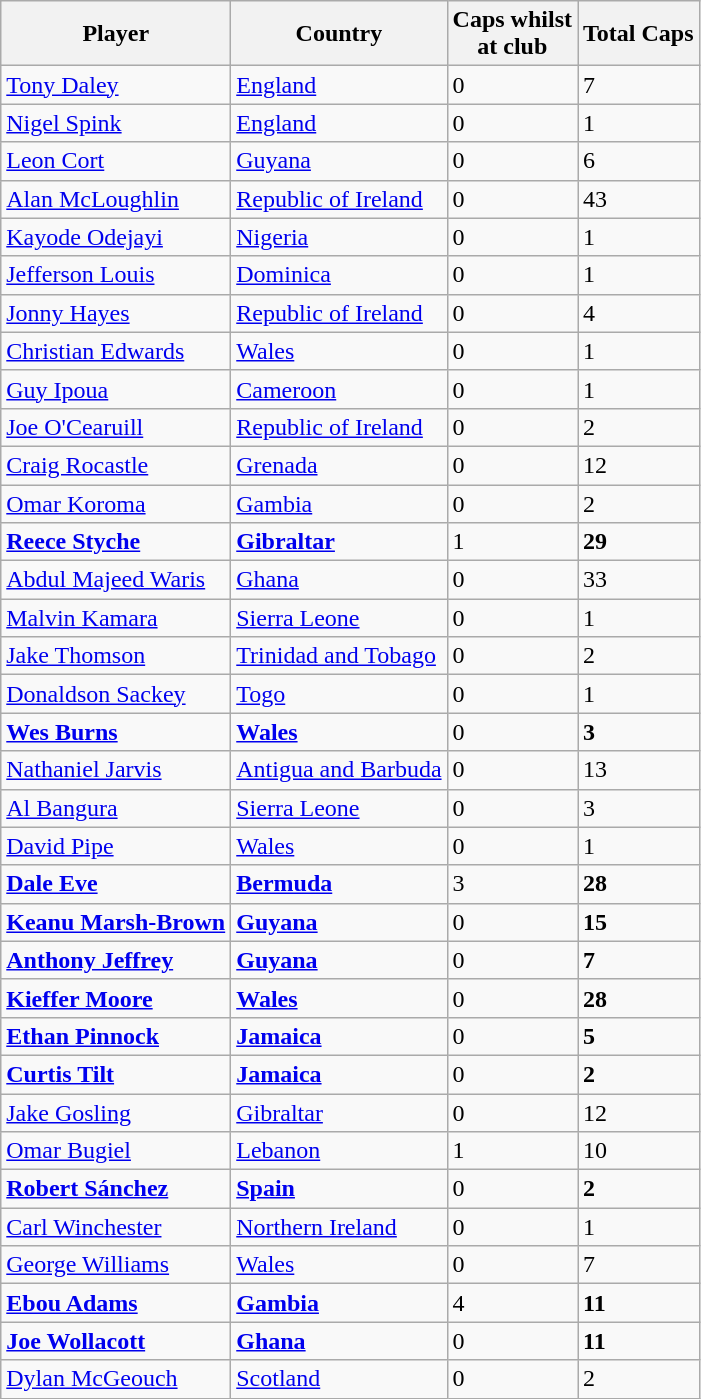<table class="wikitable sortable">
<tr>
<th>Player</th>
<th>Country</th>
<th>Caps whilst<br>at club</th>
<th>Total Caps</th>
</tr>
<tr>
<td><a href='#'>Tony Daley</a></td>
<td><strong></strong> <a href='#'>England</a></td>
<td>0</td>
<td>7</td>
</tr>
<tr>
<td><a href='#'>Nigel Spink</a></td>
<td><strong></strong> <a href='#'>England</a></td>
<td>0</td>
<td>1</td>
</tr>
<tr>
<td><a href='#'>Leon Cort</a></td>
<td> <a href='#'>Guyana</a></td>
<td>0</td>
<td>6</td>
</tr>
<tr>
<td><a href='#'>Alan McLoughlin</a></td>
<td> <a href='#'>Republic of Ireland</a></td>
<td>0</td>
<td>43</td>
</tr>
<tr>
<td><a href='#'>Kayode Odejayi</a></td>
<td> <a href='#'>Nigeria</a></td>
<td>0</td>
<td>1</td>
</tr>
<tr>
<td><a href='#'>Jefferson Louis</a></td>
<td><strong></strong> <a href='#'>Dominica</a></td>
<td>0</td>
<td>1</td>
</tr>
<tr>
<td><a href='#'>Jonny Hayes</a></td>
<td> <a href='#'>Republic of Ireland</a></td>
<td>0</td>
<td>4</td>
</tr>
<tr>
<td><a href='#'>Christian Edwards</a></td>
<td> <a href='#'>Wales</a></td>
<td>0</td>
<td>1</td>
</tr>
<tr>
<td><a href='#'>Guy Ipoua</a></td>
<td> <a href='#'>Cameroon</a></td>
<td>0</td>
<td>1</td>
</tr>
<tr>
<td><a href='#'>Joe O'Cearuill</a></td>
<td> <a href='#'>Republic of Ireland</a></td>
<td>0</td>
<td>2</td>
</tr>
<tr>
<td><a href='#'>Craig Rocastle</a></td>
<td> <a href='#'>Grenada</a></td>
<td>0</td>
<td>12</td>
</tr>
<tr>
<td><a href='#'>Omar Koroma</a></td>
<td> <a href='#'>Gambia</a></td>
<td>0</td>
<td>2</td>
</tr>
<tr>
<td><strong><a href='#'>Reece Styche</a></strong></td>
<td><strong> <a href='#'>Gibraltar</a></strong></td>
<td>1</td>
<td><strong>29</strong></td>
</tr>
<tr>
<td><a href='#'>Abdul Majeed Waris</a></td>
<td><strong></strong> <a href='#'>Ghana</a></td>
<td>0</td>
<td>33</td>
</tr>
<tr>
<td><a href='#'>Malvin Kamara</a></td>
<td><strong></strong> <a href='#'>Sierra Leone</a></td>
<td>0</td>
<td>1</td>
</tr>
<tr>
<td><a href='#'>Jake Thomson</a></td>
<td><strong></strong> <a href='#'>Trinidad and Tobago</a></td>
<td>0</td>
<td>2</td>
</tr>
<tr>
<td><a href='#'>Donaldson Sackey</a></td>
<td><strong></strong> <a href='#'>Togo</a></td>
<td>0</td>
<td>1</td>
</tr>
<tr>
<td><strong><a href='#'>Wes Burns</a></strong></td>
<td><strong> <a href='#'>Wales</a></strong></td>
<td>0</td>
<td><strong>3</strong></td>
</tr>
<tr>
<td><a href='#'>Nathaniel Jarvis</a></td>
<td><strong></strong> <a href='#'>Antigua and Barbuda</a></td>
<td>0</td>
<td>13</td>
</tr>
<tr>
<td><a href='#'>Al Bangura</a></td>
<td><strong></strong> <a href='#'>Sierra Leone</a></td>
<td>0</td>
<td>3</td>
</tr>
<tr>
<td><a href='#'>David Pipe</a></td>
<td> <a href='#'>Wales</a></td>
<td>0</td>
<td>1</td>
</tr>
<tr>
<td><strong><a href='#'>Dale Eve</a></strong></td>
<td><strong> <a href='#'>Bermuda</a></strong></td>
<td>3</td>
<td><strong>28</strong></td>
</tr>
<tr>
<td><strong><a href='#'>Keanu Marsh-Brown</a></strong></td>
<td><strong> <a href='#'>Guyana</a></strong></td>
<td>0</td>
<td><strong>15</strong></td>
</tr>
<tr>
<td><strong><a href='#'>Anthony Jeffrey</a></strong></td>
<td><strong> <a href='#'>Guyana</a></strong></td>
<td>0</td>
<td><strong>7</strong></td>
</tr>
<tr>
<td><strong><a href='#'>Kieffer Moore</a></strong></td>
<td><strong> <a href='#'>Wales</a></strong></td>
<td>0</td>
<td><strong>28</strong></td>
</tr>
<tr>
<td><strong><a href='#'>Ethan Pinnock</a></strong></td>
<td><strong> <a href='#'>Jamaica</a></strong></td>
<td>0</td>
<td><strong>5</strong></td>
</tr>
<tr>
<td><strong><a href='#'>Curtis Tilt</a></strong></td>
<td><strong> <a href='#'>Jamaica</a></strong></td>
<td>0</td>
<td><strong>2</strong></td>
</tr>
<tr>
<td><a href='#'>Jake Gosling</a></td>
<td> <a href='#'>Gibraltar</a></td>
<td>0</td>
<td>12</td>
</tr>
<tr>
<td><a href='#'>Omar Bugiel</a></td>
<td> <a href='#'>Lebanon</a></td>
<td>1</td>
<td>10</td>
</tr>
<tr>
<td><strong><a href='#'>Robert Sánchez</a></strong></td>
<td><strong> <a href='#'>Spain</a></strong></td>
<td>0</td>
<td><strong>2</strong></td>
</tr>
<tr>
<td><a href='#'>Carl Winchester</a></td>
<td> <a href='#'>Northern Ireland</a></td>
<td>0</td>
<td>1</td>
</tr>
<tr>
<td><a href='#'>George Williams</a></td>
<td> <a href='#'>Wales</a></td>
<td>0</td>
<td>7</td>
</tr>
<tr>
<td><strong><a href='#'>Ebou Adams</a></strong></td>
<td><strong> <a href='#'>Gambia</a></strong></td>
<td>4</td>
<td><strong>11</strong></td>
</tr>
<tr>
<td><strong><a href='#'>Joe Wollacott</a></strong></td>
<td><strong> <a href='#'>Ghana</a></strong></td>
<td>0</td>
<td><strong>11</strong></td>
</tr>
<tr>
<td><a href='#'>Dylan McGeouch</a></td>
<td> <a href='#'>Scotland</a></td>
<td>0</td>
<td>2</td>
</tr>
</table>
